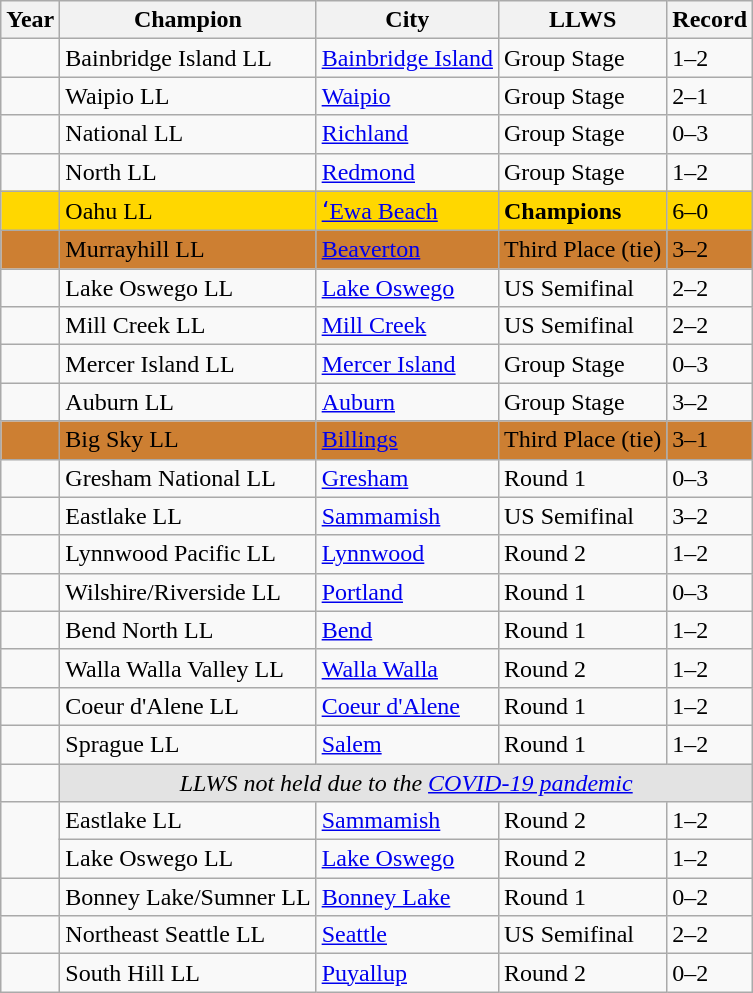<table class="wikitable">
<tr>
<th>Year</th>
<th>Champion</th>
<th>City</th>
<th>LLWS</th>
<th>Record</th>
</tr>
<tr>
<td></td>
<td>Bainbridge Island LL</td>
<td> <a href='#'>Bainbridge Island</a></td>
<td>Group Stage</td>
<td>1–2</td>
</tr>
<tr>
<td></td>
<td>Waipio LL</td>
<td> <a href='#'>Waipio</a></td>
<td>Group Stage</td>
<td>2–1</td>
</tr>
<tr>
<td></td>
<td>National LL</td>
<td> <a href='#'>Richland</a></td>
<td>Group Stage</td>
<td>0–3</td>
</tr>
<tr>
<td></td>
<td>North LL</td>
<td> <a href='#'>Redmond</a></td>
<td>Group Stage</td>
<td>1–2</td>
</tr>
<tr style="background:gold">
<td></td>
<td>Oahu LL</td>
<td> <a href='#'>ʻEwa Beach</a></td>
<td><strong>Champions</strong></td>
<td>6–0</td>
</tr>
<tr style="background:#cd7f32;">
<td></td>
<td>Murrayhill LL</td>
<td> <a href='#'>Beaverton</a></td>
<td>Third Place (tie)</td>
<td>3–2</td>
</tr>
<tr>
<td></td>
<td>Lake Oswego LL</td>
<td> <a href='#'>Lake Oswego</a></td>
<td>US Semifinal</td>
<td>2–2</td>
</tr>
<tr>
<td></td>
<td>Mill Creek LL</td>
<td> <a href='#'>Mill Creek</a></td>
<td>US Semifinal</td>
<td>2–2</td>
</tr>
<tr>
<td></td>
<td>Mercer Island LL</td>
<td> <a href='#'>Mercer Island</a></td>
<td>Group Stage</td>
<td>0–3</td>
</tr>
<tr>
<td></td>
<td>Auburn LL</td>
<td> <a href='#'>Auburn</a></td>
<td>Group Stage</td>
<td>3–2</td>
</tr>
<tr style="background:#cd7f32;">
<td></td>
<td>Big Sky LL</td>
<td> <a href='#'>Billings</a></td>
<td>Third Place (tie)</td>
<td>3–1</td>
</tr>
<tr>
<td></td>
<td>Gresham National LL</td>
<td> <a href='#'>Gresham</a></td>
<td>Round 1</td>
<td>0–3</td>
</tr>
<tr>
<td></td>
<td>Eastlake LL</td>
<td> <a href='#'>Sammamish</a></td>
<td>US Semifinal</td>
<td>3–2</td>
</tr>
<tr>
<td></td>
<td>Lynnwood Pacific LL</td>
<td> <a href='#'>Lynnwood</a></td>
<td>Round 2</td>
<td>1–2</td>
</tr>
<tr>
<td></td>
<td>Wilshire/Riverside LL</td>
<td> <a href='#'>Portland</a></td>
<td>Round 1</td>
<td>0–3</td>
</tr>
<tr>
<td></td>
<td>Bend North LL</td>
<td> <a href='#'>Bend</a></td>
<td>Round 1</td>
<td>1–2</td>
</tr>
<tr>
<td></td>
<td>Walla Walla Valley LL</td>
<td> <a href='#'>Walla Walla</a></td>
<td>Round 2</td>
<td>1–2</td>
</tr>
<tr>
<td></td>
<td>Coeur d'Alene LL</td>
<td> <a href='#'>Coeur d'Alene</a></td>
<td>Round 1</td>
<td>1–2</td>
</tr>
<tr>
<td></td>
<td>Sprague LL</td>
<td> <a href='#'>Salem</a></td>
<td>Round 1</td>
<td>1–2</td>
</tr>
<tr>
<td></td>
<td colspan=4 style="background:#e3e3e3;" align=center><em>LLWS not held due to the <a href='#'>COVID-19 pandemic</a></em></td>
</tr>
<tr>
<td rowspan="2"></td>
<td>Eastlake LL</td>
<td> <a href='#'>Sammamish</a></td>
<td>Round 2</td>
<td>1–2</td>
</tr>
<tr>
<td>Lake Oswego LL</td>
<td> <a href='#'>Lake Oswego</a></td>
<td>Round 2</td>
<td>1–2</td>
</tr>
<tr>
<td></td>
<td>Bonney Lake/Sumner LL</td>
<td> <a href='#'>Bonney Lake</a></td>
<td>Round 1</td>
<td>0–2</td>
</tr>
<tr>
<td></td>
<td>Northeast Seattle LL</td>
<td> <a href='#'>Seattle</a></td>
<td>US Semifinal</td>
<td>2–2</td>
</tr>
<tr>
<td></td>
<td>South Hill LL</td>
<td> <a href='#'>Puyallup</a></td>
<td>Round 2</td>
<td>0–2</td>
</tr>
</table>
